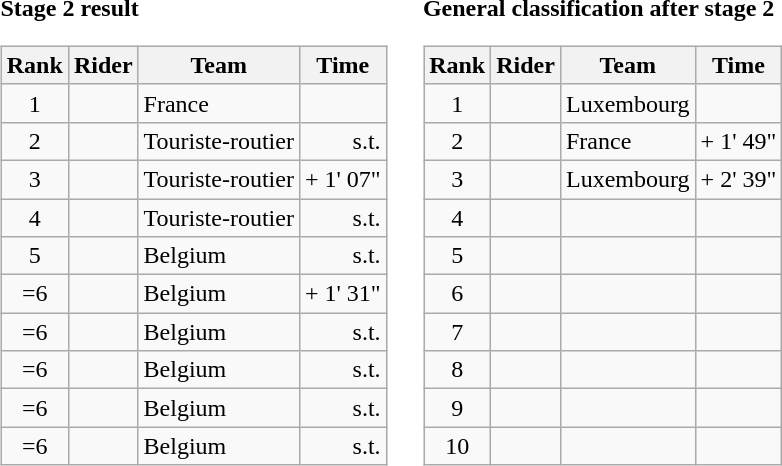<table>
<tr>
<td><strong>Stage 2 result</strong><br><table class="wikitable">
<tr>
<th scope="col">Rank</th>
<th scope="col">Rider</th>
<th scope="col">Team</th>
<th scope="col">Time</th>
</tr>
<tr>
<td style="text-align:center;">1</td>
<td></td>
<td>France</td>
<td style="text-align:right;"></td>
</tr>
<tr>
<td style="text-align:center;">2</td>
<td></td>
<td>Touriste-routier</td>
<td style="text-align:right;">s.t.</td>
</tr>
<tr>
<td style="text-align:center;">3</td>
<td></td>
<td>Touriste-routier</td>
<td style="text-align:right;">+ 1' 07"</td>
</tr>
<tr>
<td style="text-align:center;">4</td>
<td></td>
<td>Touriste-routier</td>
<td style="text-align:right;">s.t.</td>
</tr>
<tr>
<td style="text-align:center;">5</td>
<td></td>
<td>Belgium</td>
<td style="text-align:right;">s.t.</td>
</tr>
<tr>
<td style="text-align:center;">=6</td>
<td></td>
<td>Belgium</td>
<td style="text-align:right;">+ 1' 31"</td>
</tr>
<tr>
<td style="text-align:center;">=6</td>
<td></td>
<td>Belgium</td>
<td style="text-align:right;">s.t.</td>
</tr>
<tr>
<td style="text-align:center;">=6</td>
<td></td>
<td>Belgium</td>
<td style="text-align:right;">s.t.</td>
</tr>
<tr>
<td style="text-align:center;">=6</td>
<td></td>
<td>Belgium</td>
<td style="text-align:right;">s.t.</td>
</tr>
<tr>
<td style="text-align:center;">=6</td>
<td></td>
<td>Belgium</td>
<td style="text-align:right;">s.t.</td>
</tr>
</table>
</td>
<td></td>
<td><strong>General classification after stage 2</strong><br><table class="wikitable">
<tr>
<th scope="col">Rank</th>
<th scope="col">Rider</th>
<th scope="col">Team</th>
<th scope="col">Time</th>
</tr>
<tr>
<td style="text-align:center;">1</td>
<td></td>
<td>Luxembourg</td>
<td style="text-align:right;"></td>
</tr>
<tr>
<td style="text-align:center;">2</td>
<td></td>
<td>France</td>
<td style="text-align:right;">+ 1' 49"</td>
</tr>
<tr>
<td style="text-align:center;">3</td>
<td></td>
<td>Luxembourg</td>
<td style="text-align:right;">+ 2' 39"</td>
</tr>
<tr>
<td style="text-align:center;">4</td>
<td></td>
<td></td>
<td></td>
</tr>
<tr>
<td style="text-align:center;">5</td>
<td></td>
<td></td>
<td></td>
</tr>
<tr>
<td style="text-align:center;">6</td>
<td></td>
<td></td>
<td></td>
</tr>
<tr>
<td style="text-align:center;">7</td>
<td></td>
<td></td>
<td></td>
</tr>
<tr>
<td style="text-align:center;">8</td>
<td></td>
<td></td>
<td></td>
</tr>
<tr>
<td style="text-align:center;">9</td>
<td></td>
<td></td>
<td></td>
</tr>
<tr>
<td style="text-align:center;">10</td>
<td></td>
<td></td>
<td></td>
</tr>
</table>
</td>
</tr>
</table>
